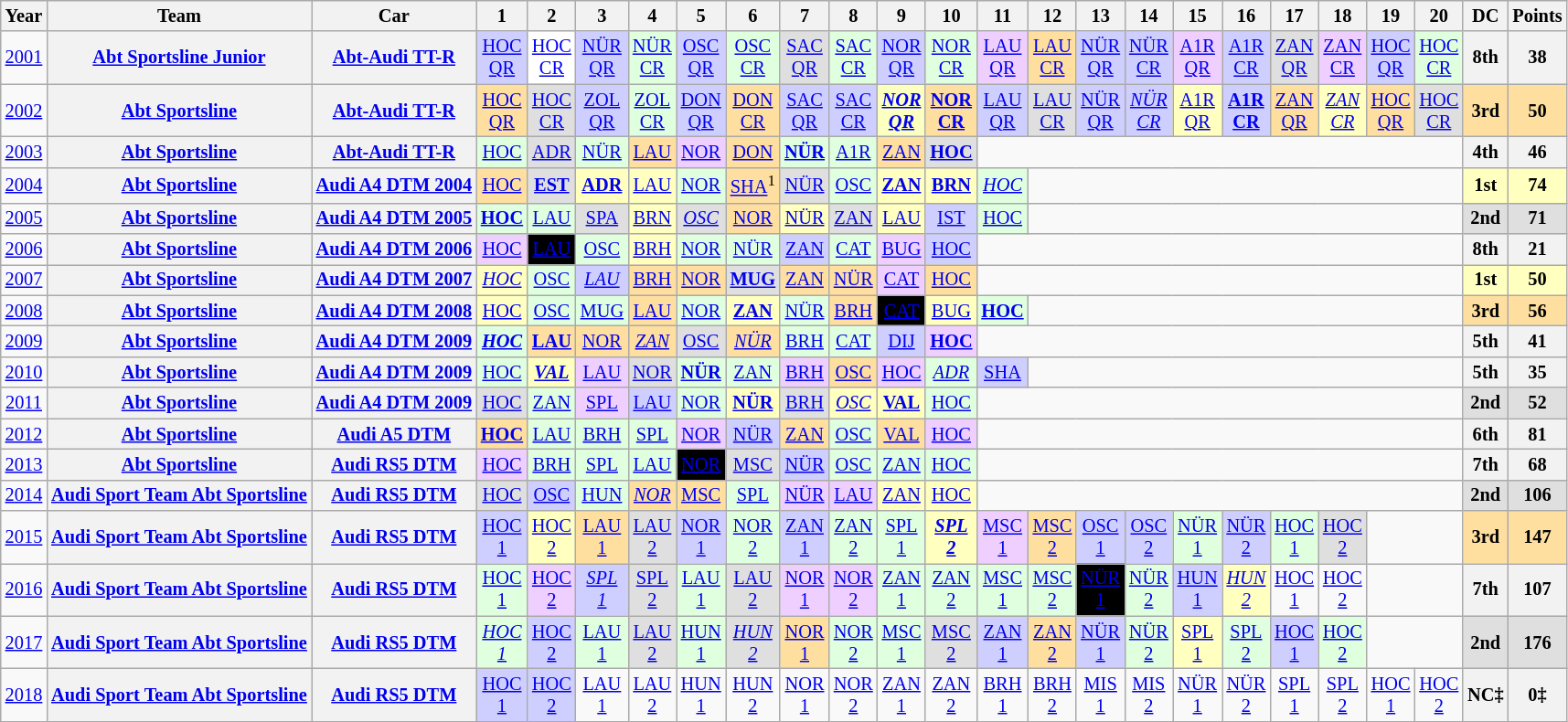<table class="wikitable" border="1" style="text-align:center; font-size:85%;">
<tr>
<th>Year</th>
<th>Team</th>
<th>Car</th>
<th>1</th>
<th>2</th>
<th>3</th>
<th>4</th>
<th>5</th>
<th>6</th>
<th>7</th>
<th>8</th>
<th>9</th>
<th>10</th>
<th>11</th>
<th>12</th>
<th>13</th>
<th>14</th>
<th>15</th>
<th>16</th>
<th>17</th>
<th>18</th>
<th>19</th>
<th>20</th>
<th>DC</th>
<th>Points</th>
</tr>
<tr>
<td><a href='#'>2001</a></td>
<th nowrap><a href='#'>Abt Sportsline Junior</a></th>
<th nowrap><a href='#'>Abt-Audi TT-R</a></th>
<td style="background:#cfcfff;"><a href='#'>HOC<br>QR</a><br></td>
<td style="background:#ffffff;"><a href='#'>HOC<br>CR</a><br></td>
<td style="background:#cfcfff;"><a href='#'>NÜR<br>QR</a><br></td>
<td style="background:#dfffdf;"><a href='#'>NÜR<br>CR</a><br></td>
<td style="background:#cfcfff;"><a href='#'>OSC<br>QR</a><br></td>
<td style="background:#dfffdf;"><a href='#'>OSC<br>CR</a><br></td>
<td style="background:#dfdfdf;"><a href='#'>SAC<br>QR</a><br></td>
<td style="background:#dfffdf;"><a href='#'>SAC<br>CR</a><br></td>
<td style="background:#cfcfff;"><a href='#'>NOR<br>QR</a><br></td>
<td style="background:#dfffdf;"><a href='#'>NOR<br>CR</a><br></td>
<td style="background:#efcfff;"><a href='#'>LAU<br>QR</a><br></td>
<td style="background:#FFDF9F;"><a href='#'>LAU<br>CR</a><br></td>
<td style="background:#cfcfff;"><a href='#'>NÜR<br>QR</a><br></td>
<td style="background:#cfcfff;"><a href='#'>NÜR<br>CR</a><br></td>
<td style="background:#efcfff;"><a href='#'>A1R<br>QR</a><br></td>
<td style="background:#cfcfff;"><a href='#'>A1R<br>CR</a><br></td>
<td style="background:#dfdfdf;"><a href='#'>ZAN<br>QR</a><br></td>
<td style="background:#efcfff;"><a href='#'>ZAN<br>CR</a><br></td>
<td style="background:#cfcfff;"><a href='#'>HOC<br>QR</a><br></td>
<td style="background:#dfffdf;"><a href='#'>HOC<br>CR</a><br></td>
<th>8th</th>
<th>38</th>
</tr>
<tr>
<td><a href='#'>2002</a></td>
<th nowrap><a href='#'>Abt Sportsline</a></th>
<th nowrap><a href='#'>Abt-Audi TT-R</a></th>
<td style="background:#FFDF9F;"><a href='#'>HOC<br>QR</a><br></td>
<td style="background:#dfdfdf;"><a href='#'>HOC<br>CR</a><br></td>
<td style="background:#cfcfff;"><a href='#'>ZOL<br>QR</a><br></td>
<td style="background:#dfffdf;"><a href='#'>ZOL<br>CR</a><br></td>
<td style="background:#cfcfff;"><a href='#'>DON<br>QR</a><br></td>
<td style="background:#FFDF9F;"><a href='#'>DON<br>CR</a><br></td>
<td style="background:#cfcfff;"><a href='#'>SAC<br>QR</a><br></td>
<td style="background:#cfcfff;"><a href='#'>SAC<br>CR</a><br></td>
<td style="background:#FBFFBF;"><strong><em><a href='#'>NOR<br>QR</a></em></strong><br></td>
<td style="background:#FFDF9F;"><strong><a href='#'>NOR<br>CR</a></strong><br></td>
<td style="background:#cfcfff;"><a href='#'>LAU<br>QR</a><br></td>
<td style="background:#dfdfdf;"><a href='#'>LAU<br>CR</a><br></td>
<td style="background:#cfcfff;"><a href='#'>NÜR<br>QR</a><br></td>
<td style="background:#cfcfff;"><em><a href='#'>NÜR<br>CR</a></em><br></td>
<td style="background:#FFFFBF;"><a href='#'>A1R<br>QR</a><br></td>
<td style="background:#cfcfff;"><strong><a href='#'>A1R<br>CR</a></strong><br></td>
<td style="background:#FFDF9F;"><a href='#'>ZAN<br>QR</a><br></td>
<td style="background:#FFFFBF;"><em><a href='#'>ZAN<br>CR</a></em><br></td>
<td style="background:#FFDF9F;"><a href='#'>HOC<br>QR</a><br></td>
<td style="background:#dfdfdf;"><a href='#'>HOC<br>CR</a><br></td>
<th style="background:#FFDF9F;">3rd</th>
<th style="background:#FFDF9F;">50</th>
</tr>
<tr>
<td><a href='#'>2003</a></td>
<th nowrap><a href='#'>Abt Sportsline</a></th>
<th nowrap><a href='#'>Abt-Audi TT-R</a></th>
<td style="background:#dfffdf;"><a href='#'>HOC</a><br></td>
<td style="background:#dfdfdf;"><a href='#'>ADR</a><br></td>
<td style="background:#dfffdf;"><a href='#'>NÜR</a><br></td>
<td style="background:#FFDF9F;"><a href='#'>LAU</a><br></td>
<td style="background:#efcfff;"><a href='#'>NOR</a><br></td>
<td style="background:#FFDF9F;"><a href='#'>DON</a><br></td>
<td style="background:#dfffdf;"><strong><a href='#'>NÜR</a></strong><br></td>
<td style="background:#dfffdf;"><a href='#'>A1R</a><br></td>
<td style="background:#FFDF9F;"><a href='#'>ZAN</a><br></td>
<td style="background:#dfdfdf;"><strong><a href='#'>HOC</a></strong><br></td>
<td colspan=10></td>
<th>4th</th>
<th>46</th>
</tr>
<tr>
<td><a href='#'>2004</a></td>
<th nowrap><a href='#'>Abt Sportsline</a></th>
<th nowrap><a href='#'>Audi A4 DTM 2004</a></th>
<td style="background:#FFDF9F;"><a href='#'>HOC</a><br></td>
<td style="background:#dfdfdf;"><strong><a href='#'>EST</a></strong><br></td>
<td style="background:#FFFFBF;"><strong><a href='#'>ADR</a></strong><br></td>
<td style="background:#FFFFBF;"><a href='#'>LAU</a><br></td>
<td style="background:#dfffdf;"><a href='#'>NOR</a><br></td>
<td style="background:#FFDF9F;"><a href='#'>SHA</a><sup>1</sup><br></td>
<td style="background:#dfdfdf;"><a href='#'>NÜR</a><br></td>
<td style="background:#dfffdf;"><a href='#'>OSC</a><br></td>
<td style="background:#FFFFBF;"><strong><a href='#'>ZAN</a></strong><br></td>
<td style="background:#FFFFBF;"><strong><a href='#'>BRN</a></strong><br></td>
<td style="background:#dfffdf;"><em><a href='#'>HOC</a></em><br></td>
<td colspan=9></td>
<th style="background:#FFFFBF;">1st</th>
<th style="background:#FFFFBF;">74</th>
</tr>
<tr>
<td><a href='#'>2005</a></td>
<th nowrap><a href='#'>Abt Sportsline</a></th>
<th nowrap><a href='#'>Audi A4 DTM 2005</a></th>
<td style="background:#DFFFDF;"><strong><a href='#'>HOC</a></strong><br></td>
<td style="background:#DFFFDF;"><a href='#'>LAU</a><br></td>
<td style="background:#dfdfdf;"><a href='#'>SPA</a><br></td>
<td style="background:#FFFFBF;"><a href='#'>BRN</a><br></td>
<td style="background:#dfdfdf;"><em><a href='#'>OSC</a></em><br></td>
<td style="background:#FFDF9F;"><a href='#'>NOR</a><br></td>
<td style="background:#FFFFBF;"><a href='#'>NÜR</a><br></td>
<td style="background:#dfdfdf;"><a href='#'>ZAN</a><br></td>
<td style="background:#FFFFBF;"><a href='#'>LAU</a><br></td>
<td style="background:#cfcfff;"><a href='#'>IST</a><br></td>
<td style="background:#DFFFDF;"><a href='#'>HOC</a><br></td>
<td colspan=9></td>
<th style="background:#dfdfdf;">2nd</th>
<th style="background:#dfdfdf;">71</th>
</tr>
<tr>
<td><a href='#'>2006</a></td>
<th nowrap><a href='#'>Abt Sportsline</a></th>
<th nowrap><a href='#'>Audi A4 DTM 2006</a></th>
<td style="background:#efcfff;"><a href='#'>HOC</a><br></td>
<td style="background:#000000; color:white"><a href='#'><span>LAU</span></a><br></td>
<td style="background:#dfffdf;"><a href='#'>OSC</a><br></td>
<td style="background:#FFFFBF;"><a href='#'>BRH</a><br></td>
<td style="background:#dfffdf;"><a href='#'>NOR</a><br></td>
<td style="background:#dfffdf;"><a href='#'>NÜR</a><br></td>
<td style="background:#cfcfff;"><a href='#'>ZAN</a><br></td>
<td style="background:#dfffdf;"><a href='#'>CAT</a><br></td>
<td style="background:#efcfff;"><a href='#'>BUG</a><br></td>
<td style="background:#cfcfff;"><a href='#'>HOC</a><br></td>
<td colspan=10></td>
<th>8th</th>
<th>21</th>
</tr>
<tr>
<td><a href='#'>2007</a></td>
<th nowrap><a href='#'>Abt Sportsline</a></th>
<th nowrap><a href='#'>Audi A4 DTM 2007</a></th>
<td style="background:#FFFFBF;"><em><a href='#'>HOC</a></em><br></td>
<td style="background:#dfffdf;"><a href='#'>OSC</a><br></td>
<td style="background:#cfcfff;"><em><a href='#'>LAU</a></em><br></td>
<td style="background:#FFDF9F;"><a href='#'>BRH</a><br></td>
<td style="background:#FFDF9F;"><a href='#'>NOR</a><br></td>
<td style="background:#DFDFDF;"><strong><a href='#'>MUG</a></strong><br></td>
<td style="background:#FFDF9F;"><a href='#'>ZAN</a><br></td>
<td style="background:#FFDF9F;"><a href='#'>NÜR</a><br></td>
<td style="background:#efcfff;"><a href='#'>CAT</a><br></td>
<td style="background:#FFDF9F;"><a href='#'>HOC</a><br></td>
<td colspan=10></td>
<th style="background:#FFFFBF;">1st</th>
<th style="background:#FFFFBF;">50</th>
</tr>
<tr>
<td><a href='#'>2008</a></td>
<th nowrap><a href='#'>Abt Sportsline</a></th>
<th nowrap><a href='#'>Audi A4 DTM 2008</a></th>
<td style="background:#FFFFBF;"><a href='#'>HOC</a><br></td>
<td style="background:#dfffdf;"><a href='#'>OSC</a><br></td>
<td style="background:#dfffdf;"><a href='#'>MUG</a><br></td>
<td style="background:#FFDF9F;"><a href='#'>LAU</a><br></td>
<td style="background:#dfffdf;"><a href='#'>NOR</a><br></td>
<td style="background:#FFFFBF;"><strong><a href='#'>ZAN</a></strong><br></td>
<td style="background:#dfffdf;"><a href='#'>NÜR</a><br></td>
<td style="background:#FFDF9F;"><a href='#'>BRH</a><br></td>
<td style="background:#000000; color:white"><a href='#'><span>CAT</span></a><br></td>
<td style="background:#FFFFBF;"><a href='#'>BUG</a><br></td>
<td style="background:#dfffdf;"><strong><a href='#'>HOC</a></strong><br></td>
<td colspan=9></td>
<th style="background:#FFDF9F;">3rd</th>
<th style="background:#FFDF9F;">56</th>
</tr>
<tr>
<td><a href='#'>2009</a></td>
<th nowrap><a href='#'>Abt Sportsline</a></th>
<th nowrap><a href='#'>Audi A4 DTM 2009</a></th>
<td style="background:#dfffdf;"><strong><em><a href='#'>HOC</a></em></strong><br></td>
<td style="background:#FFDF9F;"><strong><a href='#'>LAU</a></strong><br></td>
<td style="background:#FFDF9F;"><a href='#'>NOR</a><br></td>
<td style="background:#FFDF9F;"><em><a href='#'>ZAN</a></em><br></td>
<td style="background:#DFDFDF;"><a href='#'>OSC</a><br></td>
<td style="background:#FFDF9F;"><em><a href='#'>NÜR</a></em><br></td>
<td style="background:#dfffdf;"><a href='#'>BRH</a><br></td>
<td style="background:#dfffdf;"><a href='#'>CAT</a><br></td>
<td style="background:#cfcfff;"><a href='#'>DIJ</a><br></td>
<td style="background:#efcfff;"><strong><a href='#'>HOC</a></strong><br></td>
<td colspan=10></td>
<th>5th</th>
<th>41</th>
</tr>
<tr>
<td><a href='#'>2010</a></td>
<th nowrap><a href='#'>Abt Sportsline</a></th>
<th nowrap><a href='#'>Audi A4 DTM 2009</a></th>
<td style="background:#dfffdf;"><a href='#'>HOC</a><br></td>
<td style="background:#FFFFBF;"><strong><em><a href='#'>VAL</a></em></strong><br></td>
<td style="background:#efcfff;"><a href='#'>LAU</a><br></td>
<td style="background:#DFDFDF;"><a href='#'>NOR</a><br></td>
<td style="background:#dfffdf;"><strong><a href='#'>NÜR</a></strong><br></td>
<td style="background:#dfffdf;"><a href='#'>ZAN</a><br></td>
<td style="background:#efcfff;"><a href='#'>BRH</a><br></td>
<td style="background:#FFDF9F;"><a href='#'>OSC</a><br></td>
<td style="background:#efcfff;"><a href='#'>HOC</a><br></td>
<td style="background:#dfffdf;"><em><a href='#'>ADR</a></em><br></td>
<td style="background:#cfcfff;"><a href='#'>SHA</a><br></td>
<td colspan=9></td>
<th>5th</th>
<th>35</th>
</tr>
<tr>
<td><a href='#'>2011</a></td>
<th nowrap><a href='#'>Abt Sportsline</a></th>
<th nowrap><a href='#'>Audi A4 DTM 2009</a></th>
<td style="background:#DFDFDF;"><a href='#'>HOC</a><br></td>
<td style="background:#dfffdf;"><a href='#'>ZAN</a><br></td>
<td style="background:#efcfff;"><a href='#'>SPL</a><br></td>
<td style="background:#cfcfff;"><a href='#'>LAU</a><br></td>
<td style="background:#dfffdf;"><a href='#'>NOR</a><br></td>
<td style="background:#FFFFBF;"><strong><a href='#'>NÜR</a></strong><br></td>
<td style="background:#DFDFDF;"><a href='#'>BRH</a><br></td>
<td style="background:#FFFFBF;"><em><a href='#'>OSC</a></em><br></td>
<td style="background:#FFFFBF;"><strong><a href='#'>VAL</a></strong><br></td>
<td style="background:#dfffdf;"><a href='#'>HOC</a><br></td>
<td colspan=10></td>
<th style="background:#DFDFDF;">2nd</th>
<th style="background:#DFDFDF;">52</th>
</tr>
<tr>
<td><a href='#'>2012</a></td>
<th nowrap><a href='#'>Abt Sportsline</a></th>
<th nowrap><a href='#'>Audi A5 DTM</a></th>
<td style="background:#FFDF9F;"><strong><a href='#'>HOC</a></strong><br></td>
<td style="background:#DFFFDF;"><a href='#'>LAU</a><br></td>
<td style="background:#DFFFDF;"><a href='#'>BRH</a><br></td>
<td style="background:#DFFFDF;"><a href='#'>SPL</a><br></td>
<td style="background:#efcfff;"><a href='#'>NOR</a><br></td>
<td style="background:#cfcfff;"><a href='#'>NÜR</a><br></td>
<td style="background:#FFDF9F;"><a href='#'>ZAN</a><br></td>
<td style="background:#DFFFDF;"><a href='#'>OSC</a><br></td>
<td style="background:#FFDF9F;"><a href='#'>VAL</a><br></td>
<td style="background:#efcfff;"><a href='#'>HOC</a><br></td>
<td colspan=10></td>
<th>6th</th>
<th>81</th>
</tr>
<tr>
<td><a href='#'>2013</a></td>
<th nowrap><a href='#'>Abt Sportsline</a></th>
<th nowrap><a href='#'>Audi RS5 DTM</a></th>
<td style="background:#EFCFFF;"><a href='#'>HOC</a><br></td>
<td style="background:#DFFFDF;"><a href='#'>BRH</a><br></td>
<td style="background:#DFFFDF;"><a href='#'>SPL</a><br></td>
<td style="background:#DFFFDF;"><a href='#'>LAU</a><br></td>
<td style="background:#000000; color:white"><a href='#'><span>NOR</span></a><br></td>
<td style="background:#DFDFDF;"><a href='#'>MSC</a><br></td>
<td style="background:#CFCFFF;"><a href='#'>NÜR</a><br></td>
<td style="background:#DFFFDF;"><a href='#'>OSC</a><br></td>
<td style="background:#DFFFDF;"><a href='#'>ZAN</a><br></td>
<td style="background:#DFFFDF;"><a href='#'>HOC</a><br></td>
<td colspan=10></td>
<th>7th</th>
<th>68</th>
</tr>
<tr>
<td><a href='#'>2014</a></td>
<th nowrap><a href='#'>Audi Sport Team Abt Sportsline</a></th>
<th nowrap><a href='#'>Audi RS5 DTM</a></th>
<td style="background:#DFDFDF;"><a href='#'>HOC</a><br></td>
<td style="background:#CFCFFF;"><a href='#'>OSC</a><br></td>
<td style="background:#DFFFDF;"><a href='#'>HUN</a><br></td>
<td style="background:#FFDF9F;"><em><a href='#'>NOR</a></em><br></td>
<td style="background:#FFDF9F;"><a href='#'>MSC</a><br></td>
<td style="background:#DFFFDF;"><a href='#'>SPL</a><br></td>
<td style="background:#EFCFFF;"><a href='#'>NÜR</a><br></td>
<td style="background:#EFCFFF;"><a href='#'>LAU</a><br></td>
<td style="background:#FFFFBF;"><a href='#'>ZAN</a><br></td>
<td style="background:#FFFFBF;"><a href='#'>HOC</a><br></td>
<td colspan=10></td>
<th style="background:#DFDFDF;">2nd</th>
<th style="background:#DFDFDF;">106</th>
</tr>
<tr>
<td><a href='#'>2015</a></td>
<th nowrap><a href='#'>Audi Sport Team Abt Sportsline</a></th>
<th nowrap><a href='#'>Audi RS5 DTM</a></th>
<td style="background:#CFCFFF;"><a href='#'>HOC<br>1</a><br></td>
<td style="background:#FFFFBF;"><a href='#'>HOC<br>2</a><br></td>
<td style="background:#FFDF9F;"><a href='#'>LAU<br>1</a><br></td>
<td style="background:#DFDFDF;"><a href='#'>LAU<br>2</a><br></td>
<td style="background:#CFCFFF;"><a href='#'>NOR<br>1</a><br></td>
<td style="background:#DFFFDF;"><a href='#'>NOR<br>2</a><br></td>
<td style="background:#CFCFFF;"><a href='#'>ZAN<br>1</a><br></td>
<td style="background:#DFFFDF;"><a href='#'>ZAN<br>2</a><br></td>
<td style="background:#DFFFDF;"><a href='#'>SPL<br>1</a><br></td>
<td style="background:#FFFFBF;"><strong><em><a href='#'>SPL<br>2</a></em></strong><br></td>
<td style="background:#EFCFFF;"><a href='#'>MSC<br>1</a><br></td>
<td style="background:#FFDF9F;"><a href='#'>MSC<br>2</a><br></td>
<td style="background:#CFCFFF;"><a href='#'>OSC<br>1</a><br></td>
<td style="background:#CFCFFF;"><a href='#'>OSC<br>2</a><br></td>
<td style="background:#DFFFDF;"><a href='#'>NÜR<br>1</a><br></td>
<td style="background:#CFCFFF;"><a href='#'>NÜR<br>2</a><br></td>
<td style="background:#DFFFDF;"><a href='#'>HOC<br>1</a><br></td>
<td style="background:#DFDFDF;"><a href='#'>HOC<br>2</a><br></td>
<td colspan=2></td>
<th style="background:#FFDF9F;">3rd</th>
<th style="background:#FFDF9F;">147</th>
</tr>
<tr>
<td><a href='#'>2016</a></td>
<th nowrap><a href='#'>Audi Sport Team Abt Sportsline</a></th>
<th nowrap><a href='#'>Audi RS5 DTM</a></th>
<td style="background:#DFFFDF;"><a href='#'>HOC<br>1</a><br></td>
<td style="background:#EFCFFF;"><a href='#'>HOC<br>2</a><br></td>
<td style="background:#CFCFFF;"><em><a href='#'>SPL<br>1</a></em><br></td>
<td style="background:#DFDFDF;"><a href='#'>SPL<br>2</a><br></td>
<td style="background:#DFFFDF;"><a href='#'>LAU<br>1</a><br></td>
<td style="background:#DFDFDF;"><a href='#'>LAU<br>2</a><br></td>
<td style="background:#EFCFFF;"><a href='#'>NOR<br>1</a><br></td>
<td style="background:#EFCFFF;"><a href='#'>NOR<br>2</a><br></td>
<td style="background:#DFFFDF;"><a href='#'>ZAN<br>1</a><br></td>
<td style="background:#DFFFDF;"><a href='#'>ZAN<br>2</a><br></td>
<td style="background:#DFFFDF;"><a href='#'>MSC<br>1</a><br></td>
<td style="background:#DFFFDF;"><a href='#'>MSC<br>2</a><br></td>
<td style="background:#000000; color:white"><a href='#'><span>NÜR<br>1</span></a><br></td>
<td style="background:#DFFFDF;"><a href='#'>NÜR<br>2</a><br></td>
<td style="background:#CFCFFF;"><a href='#'>HUN<br>1</a><br></td>
<td style="background:#FFFFBF;"><em><a href='#'>HUN<br>2</a></em><br></td>
<td><a href='#'>HOC<br>1</a></td>
<td><a href='#'>HOC<br>2</a></td>
<td colspan=2></td>
<th>7th</th>
<th>107</th>
</tr>
<tr>
<td><a href='#'>2017</a></td>
<th nowrap><a href='#'>Audi Sport Team Abt Sportsline</a></th>
<th nowrap><a href='#'>Audi RS5 DTM</a></th>
<td style="background:#DFFFDF;"><em><a href='#'>HOC<br>1</a></em><br></td>
<td style="background:#CFCFFF;"><a href='#'>HOC<br>2</a><br></td>
<td style="background:#DFFFDF;"><a href='#'>LAU<br>1</a><br></td>
<td style="background:#DFDFDF;"><a href='#'>LAU<br>2</a><br></td>
<td style="background:#DFFFDF;"><a href='#'>HUN<br>1</a><br></td>
<td style="background:#DFDFDF;"><em><a href='#'>HUN<br>2</a></em><br></td>
<td style="background:#FFDF9F;"><a href='#'>NOR<br>1</a><br></td>
<td style="background:#DFFFDF;"><a href='#'>NOR<br>2</a><br></td>
<td style="background:#DFFFDF;"><a href='#'>MSC<br>1</a><br></td>
<td style="background:#DFDFDF;"><a href='#'>MSC<br>2</a><br></td>
<td style="background:#CFCFFF;"><a href='#'>ZAN<br>1</a><br></td>
<td style="background:#FFDF9F;"><a href='#'>ZAN<br>2</a><br></td>
<td style="background:#CFCFFF;"><a href='#'>NÜR<br>1</a><br></td>
<td style="background:#DFFFDF;"><a href='#'>NÜR<br>2</a><br></td>
<td style="background:#FFFFBF;"><a href='#'>SPL<br>1</a><br></td>
<td style="background:#DFFFDF;"><a href='#'>SPL<br>2</a><br></td>
<td style="background:#CFCFFF;"><a href='#'>HOC<br>1</a><br></td>
<td style="background:#DFFFDF;"><a href='#'>HOC<br>2</a><br></td>
<td colspan=2></td>
<th style="background:#DFDFDF;">2nd</th>
<th style="background:#DFDFDF;">176</th>
</tr>
<tr>
<td><a href='#'>2018</a></td>
<th nowrap><a href='#'>Audi Sport Team Abt Sportsline</a></th>
<th nowrap><a href='#'>Audi RS5 DTM</a></th>
<td style="background:#CFCFFF;"><a href='#'>HOC<br>1</a><br></td>
<td style="background:#CFCFFF;"><a href='#'>HOC<br>2</a><br></td>
<td><a href='#'>LAU<br>1</a></td>
<td><a href='#'>LAU<br>2</a></td>
<td><a href='#'>HUN<br>1</a></td>
<td><a href='#'>HUN<br>2</a></td>
<td><a href='#'>NOR<br>1</a></td>
<td><a href='#'>NOR<br>2</a></td>
<td><a href='#'>ZAN<br>1</a></td>
<td><a href='#'>ZAN<br>2</a></td>
<td><a href='#'>BRH<br>1</a></td>
<td><a href='#'>BRH<br>2</a></td>
<td><a href='#'>MIS<br>1</a></td>
<td><a href='#'>MIS<br>2</a></td>
<td><a href='#'>NÜR<br>1</a></td>
<td><a href='#'>NÜR<br>2</a></td>
<td><a href='#'>SPL<br>1</a></td>
<td><a href='#'>SPL<br>2</a></td>
<td><a href='#'>HOC<br>1</a></td>
<td><a href='#'>HOC<br>2</a></td>
<th>NC‡</th>
<th>0‡</th>
</tr>
</table>
